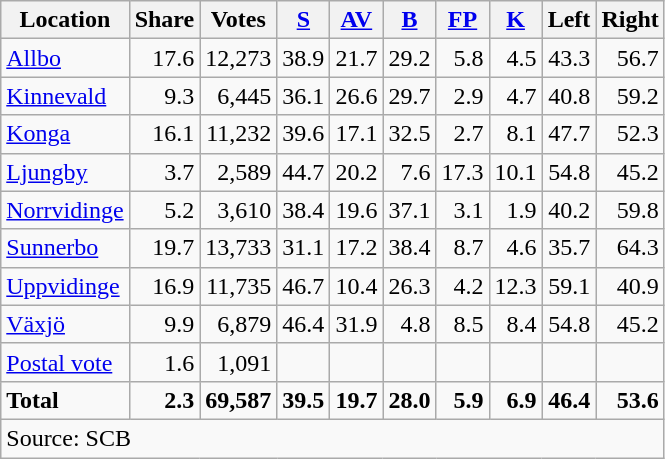<table class="wikitable sortable" style=text-align:right>
<tr>
<th>Location</th>
<th>Share</th>
<th>Votes</th>
<th><a href='#'>S</a></th>
<th><a href='#'>AV</a></th>
<th><a href='#'>B</a></th>
<th><a href='#'>FP</a></th>
<th><a href='#'>K</a></th>
<th>Left</th>
<th>Right</th>
</tr>
<tr>
<td align=left><a href='#'>Allbo</a></td>
<td>17.6</td>
<td>12,273</td>
<td>38.9</td>
<td>21.7</td>
<td>29.2</td>
<td>5.8</td>
<td>4.5</td>
<td>43.3</td>
<td>56.7</td>
</tr>
<tr>
<td align=left><a href='#'>Kinnevald</a></td>
<td>9.3</td>
<td>6,445</td>
<td>36.1</td>
<td>26.6</td>
<td>29.7</td>
<td>2.9</td>
<td>4.7</td>
<td>40.8</td>
<td>59.2</td>
</tr>
<tr>
<td align=left><a href='#'>Konga</a></td>
<td>16.1</td>
<td>11,232</td>
<td>39.6</td>
<td>17.1</td>
<td>32.5</td>
<td>2.7</td>
<td>8.1</td>
<td>47.7</td>
<td>52.3</td>
</tr>
<tr>
<td align=left><a href='#'>Ljungby</a></td>
<td>3.7</td>
<td>2,589</td>
<td>44.7</td>
<td>20.2</td>
<td>7.6</td>
<td>17.3</td>
<td>10.1</td>
<td>54.8</td>
<td>45.2</td>
</tr>
<tr>
<td align=left><a href='#'>Norrvidinge</a></td>
<td>5.2</td>
<td>3,610</td>
<td>38.4</td>
<td>19.6</td>
<td>37.1</td>
<td>3.1</td>
<td>1.9</td>
<td>40.2</td>
<td>59.8</td>
</tr>
<tr>
<td align=left><a href='#'>Sunnerbo</a></td>
<td>19.7</td>
<td>13,733</td>
<td>31.1</td>
<td>17.2</td>
<td>38.4</td>
<td>8.7</td>
<td>4.6</td>
<td>35.7</td>
<td>64.3</td>
</tr>
<tr>
<td align=left><a href='#'>Uppvidinge</a></td>
<td>16.9</td>
<td>11,735</td>
<td>46.7</td>
<td>10.4</td>
<td>26.3</td>
<td>4.2</td>
<td>12.3</td>
<td>59.1</td>
<td>40.9</td>
</tr>
<tr>
<td align=left><a href='#'>Växjö</a></td>
<td>9.9</td>
<td>6,879</td>
<td>46.4</td>
<td>31.9</td>
<td>4.8</td>
<td>8.5</td>
<td>8.4</td>
<td>54.8</td>
<td>45.2</td>
</tr>
<tr>
<td align=left><a href='#'>Postal vote</a></td>
<td>1.6</td>
<td>1,091</td>
<td></td>
<td></td>
<td></td>
<td></td>
<td></td>
<td></td>
<td></td>
</tr>
<tr>
<td align=left><strong>Total</strong></td>
<td><strong>2.3</strong></td>
<td><strong>69,587</strong></td>
<td><strong>39.5</strong></td>
<td><strong>19.7</strong></td>
<td><strong>28.0</strong></td>
<td><strong>5.9</strong></td>
<td><strong>6.9</strong></td>
<td><strong>46.4</strong></td>
<td><strong>53.6</strong></td>
</tr>
<tr>
<td align=left colspan=10>Source: SCB </td>
</tr>
</table>
